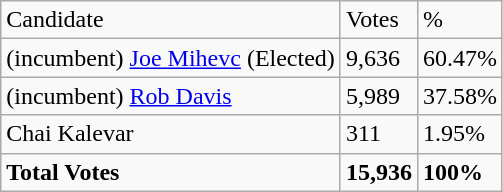<table class="wikitable">
<tr>
<td>Candidate</td>
<td>Votes</td>
<td>%</td>
</tr>
<tr>
<td>(incumbent) <a href='#'>Joe Mihevc</a> (Elected)</td>
<td>9,636</td>
<td>60.47%</td>
</tr>
<tr>
<td>(incumbent) <a href='#'>Rob Davis</a></td>
<td>5,989</td>
<td>37.58%</td>
</tr>
<tr>
<td>Chai Kalevar</td>
<td>311</td>
<td>1.95%</td>
</tr>
<tr>
<td><strong>Total Votes</strong></td>
<td><strong>15,936</strong></td>
<td><strong>100%</strong></td>
</tr>
</table>
